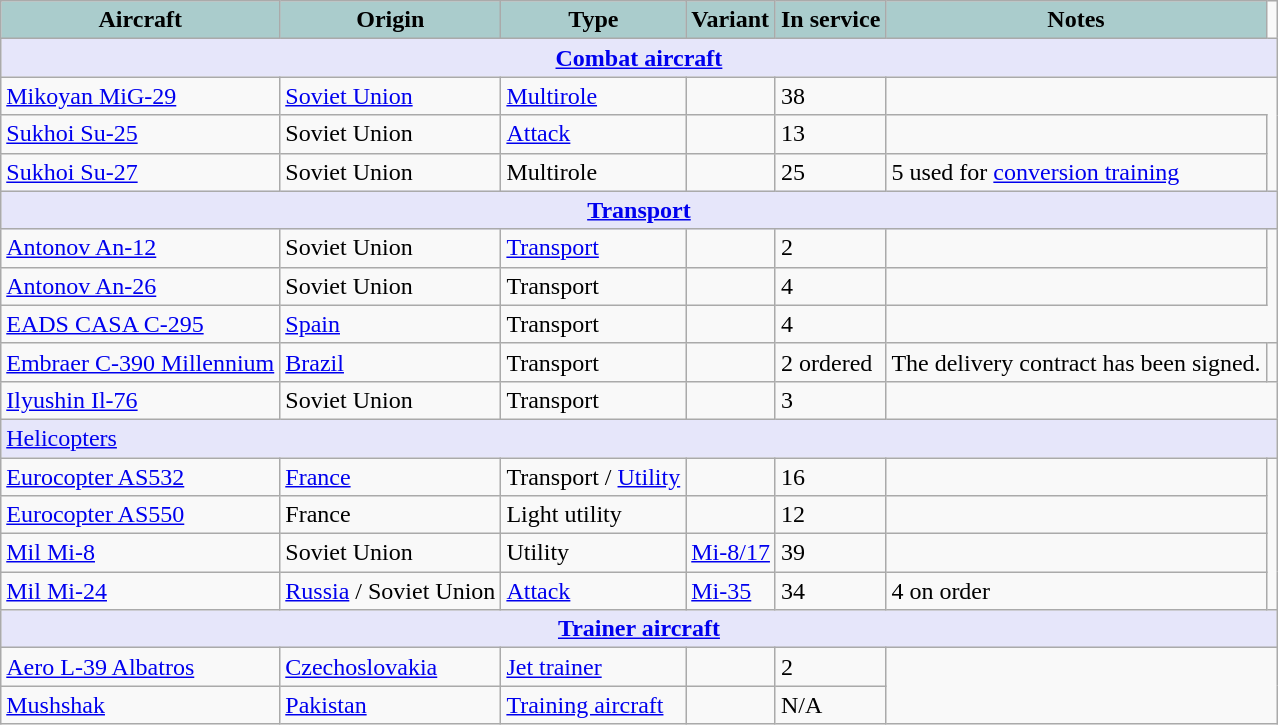<table class="wikitable">
<tr>
<th style="text-align:center; background:#acc;">Aircraft</th>
<th style="text-align: center; background:#acc;">Origin</th>
<th style="text-align:l center; background:#acc;">Type</th>
<th style="text-align:left; background:#acc;">Variant</th>
<th style="text-align:center; background:#acc;">In service</th>
<th style="text-align: center; background:#acc;">Notes</th>
</tr>
<tr>
<th style="align: center; background: lavender;" colspan="7"><a href='#'>Combat aircraft</a></th>
</tr>
<tr>
<td><a href='#'>Mikoyan MiG-29</a></td>
<td><a href='#'>Soviet Union</a></td>
<td><a href='#'>Multirole</a></td>
<td></td>
<td>38</td>
</tr>
<tr>
<td><a href='#'>Sukhoi Su-25</a></td>
<td>Soviet Union</td>
<td><a href='#'>Attack</a></td>
<td></td>
<td>13</td>
<td></td>
</tr>
<tr>
<td><a href='#'>Sukhoi Su-27</a></td>
<td>Soviet Union</td>
<td>Multirole</td>
<td></td>
<td>25</td>
<td>5 used for <a href='#'>conversion training</a></td>
</tr>
<tr>
<th style="align: center; background: lavender;" colspan="7"><a href='#'>Transport</a></th>
</tr>
<tr>
<td><a href='#'>Antonov An-12</a></td>
<td>Soviet Union</td>
<td><a href='#'>Transport</a></td>
<td></td>
<td>2</td>
<td></td>
</tr>
<tr>
<td><a href='#'>Antonov An-26</a></td>
<td>Soviet Union</td>
<td>Transport</td>
<td></td>
<td>4</td>
<td></td>
</tr>
<tr>
<td><a href='#'>EADS CASA C-295</a></td>
<td><a href='#'>Spain</a></td>
<td>Transport</td>
<td></td>
<td>4</td>
</tr>
<tr>
<td><a href='#'>Embraer C-390 Millennium</a></td>
<td><a href='#'>Brazil</a></td>
<td>Transport</td>
<td></td>
<td>2 ordered</td>
<td>The delivery contract has been signed.</td>
<td></td>
</tr>
<tr>
<td><a href='#'>Ilyushin Il-76</a></td>
<td>Soviet Union</td>
<td>Transport</td>
<td></td>
<td>3</td>
</tr>
<tr>
<td ! style="align: center; background: lavender;" colspan="7"><a href='#'>Helicopters</a></td>
</tr>
<tr>
<td><a href='#'>Eurocopter AS532</a></td>
<td><a href='#'>France</a></td>
<td>Transport / <a href='#'>Utility</a></td>
<td></td>
<td>16</td>
<td></td>
</tr>
<tr>
<td><a href='#'>Eurocopter AS550</a></td>
<td>France</td>
<td>Light utility</td>
<td></td>
<td>12</td>
<td></td>
</tr>
<tr>
<td><a href='#'>Mil Mi-8</a></td>
<td>Soviet Union</td>
<td>Utility</td>
<td><a href='#'>Mi-8/17</a></td>
<td>39</td>
<td></td>
</tr>
<tr>
<td><a href='#'>Mil Mi-24</a></td>
<td><a href='#'>Russia</a> / Soviet Union</td>
<td><a href='#'>Attack</a></td>
<td><a href='#'>Mi-35</a></td>
<td>34</td>
<td>4 on order</td>
</tr>
<tr>
<th style="align: center; background: lavender;" colspan="7"><a href='#'>Trainer aircraft</a></th>
</tr>
<tr>
<td><a href='#'>Aero L-39 Albatros</a></td>
<td><a href='#'>Czechoslovakia</a></td>
<td><a href='#'>Jet trainer</a></td>
<td></td>
<td>2</td>
</tr>
<tr>
<td><a href='#'>Mushshak</a></td>
<td><a href='#'>Pakistan</a></td>
<td><a href='#'>Training aircraft</a></td>
<td></td>
<td>N/A</td>
</tr>
</table>
